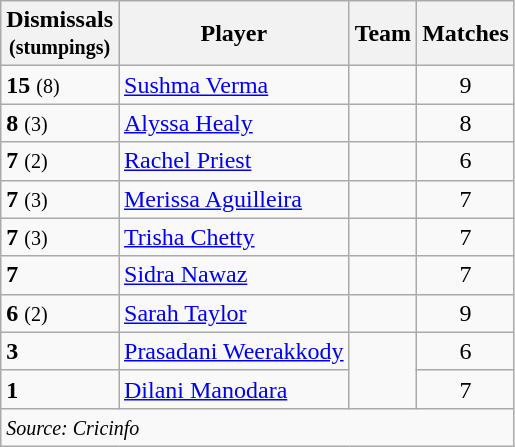<table class="wikitable">
<tr>
<th>Dismissals<br><small>(stumpings)</small></th>
<th>Player</th>
<th>Team</th>
<th>Matches</th>
</tr>
<tr>
<td><strong>15</strong> <small>(8)</small></td>
<td><a href='#'>Sushma Verma</a></td>
<td></td>
<td align="center">9</td>
</tr>
<tr>
<td><strong>8</strong> <small>(3)</small></td>
<td><a href='#'>Alyssa Healy</a></td>
<td></td>
<td align="center">8</td>
</tr>
<tr>
<td><strong>7</strong> <small>(2)</small></td>
<td><a href='#'>Rachel Priest</a></td>
<td></td>
<td align="center">6</td>
</tr>
<tr>
<td><strong>7</strong> <small>(3)</small></td>
<td><a href='#'>Merissa Aguilleira</a></td>
<td></td>
<td align="center">7</td>
</tr>
<tr>
<td><strong>7</strong> <small>(3)</small></td>
<td><a href='#'>Trisha Chetty</a></td>
<td></td>
<td align="center">7</td>
</tr>
<tr>
<td><strong>7</strong></td>
<td><a href='#'>Sidra Nawaz</a></td>
<td></td>
<td align="center">7</td>
</tr>
<tr>
<td><strong>6</strong> <small>(2)</small></td>
<td><a href='#'>Sarah Taylor</a></td>
<td></td>
<td align="center">9</td>
</tr>
<tr>
<td><strong>3</strong></td>
<td><a href='#'>Prasadani Weerakkody</a></td>
<td rowspan="2"></td>
<td align="center">6</td>
</tr>
<tr>
<td><strong>1</strong></td>
<td><a href='#'>Dilani Manodara</a></td>
<td align="center">7</td>
</tr>
<tr>
<td colspan="4"><small><em>Source: Cricinfo</em></small></td>
</tr>
</table>
